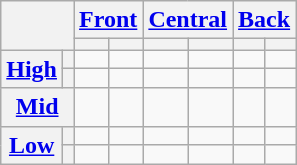<table class="wikitable" style="text-align:center;">
<tr>
<th rowspan="2" colspan="2"></th>
<th colspan="2"><a href='#'>Front</a></th>
<th colspan="2"><a href='#'>Central</a></th>
<th colspan="2"><a href='#'>Back</a></th>
</tr>
<tr>
<th></th>
<th></th>
<th></th>
<th></th>
<th></th>
<th></th>
</tr>
<tr>
<th rowspan="2"><a href='#'>High</a></th>
<th></th>
<td></td>
<td></td>
<td></td>
<td></td>
<td></td>
<td></td>
</tr>
<tr>
<th></th>
<td></td>
<td></td>
<td></td>
<td></td>
<td></td>
<td></td>
</tr>
<tr>
<th colspan="2"><a href='#'>Mid</a></th>
<td></td>
<td></td>
<td></td>
<td></td>
<td></td>
<td></td>
</tr>
<tr>
<th rowspan="2"><a href='#'>Low</a></th>
<th></th>
<td></td>
<td></td>
<td></td>
<td></td>
<td></td>
<td></td>
</tr>
<tr>
<th></th>
<td></td>
<td></td>
<td></td>
<td></td>
<td></td>
<td></td>
</tr>
</table>
